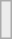<table class="wikitable" style="margin: auto">
<tr>
<td bgcolor="#ECECEC"><br></td>
</tr>
</table>
